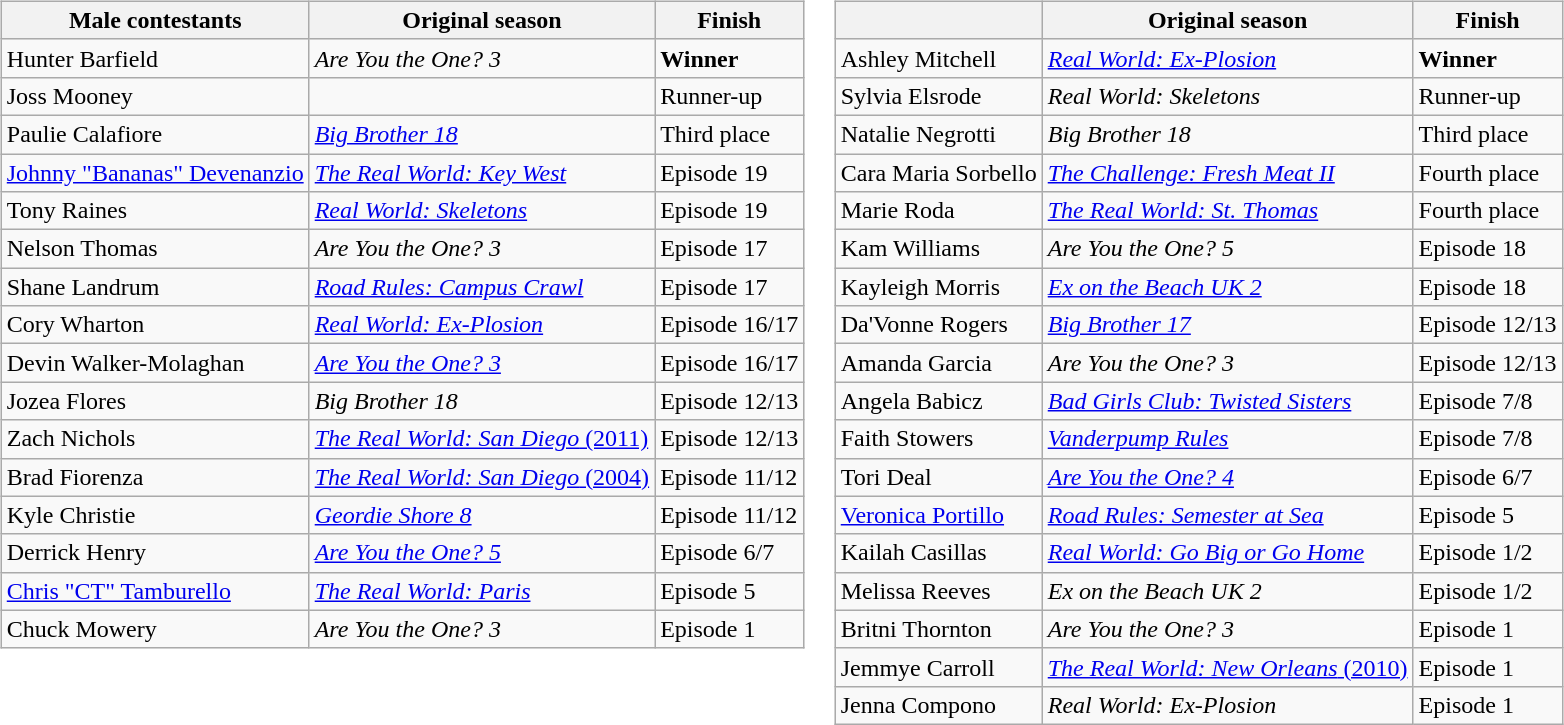<table>
<tr valign="top">
<td><br><table class="wikitable sortable">
<tr>
<th>Male contestants</th>
<th>Original season</th>
<th>Finish</th>
</tr>
<tr>
<td>Hunter Barfield</td>
<td><em>Are You the One? 3</em></td>
<td><strong>Winner</strong></td>
</tr>
<tr>
<td>Joss Mooney</td>
<td></td>
<td>Runner-up</td>
</tr>
<tr>
<td>Paulie Calafiore</td>
<td><a href='#'><em>Big Brother 18</em></a></td>
<td>Third place</td>
</tr>
<tr>
<td nowrap><a href='#'>Johnny "Bananas" Devenanzio</a></td>
<td><em><a href='#'>The Real World: Key West</a></em></td>
<td>Episode 19</td>
</tr>
<tr>
<td>Tony Raines</td>
<td><em><a href='#'>Real World: Skeletons</a></em></td>
<td>Episode 19</td>
</tr>
<tr>
<td>Nelson Thomas</td>
<td><em>Are You the One? 3</em></td>
<td>Episode 17</td>
</tr>
<tr>
<td>Shane Landrum</td>
<td><em><a href='#'>Road Rules: Campus Crawl</a></em></td>
<td>Episode 17</td>
</tr>
<tr>
<td>Cory Wharton</td>
<td><em><a href='#'>Real World: Ex-Plosion</a></em></td>
<td nowrap>Episode 16/17</td>
</tr>
<tr>
<td>Devin Walker-Molaghan</td>
<td><a href='#'><em>Are You the One? 3</em></a></td>
<td>Episode 16/17</td>
</tr>
<tr>
<td>Jozea Flores</td>
<td><em>Big Brother 18</em></td>
<td>Episode 12/13</td>
</tr>
<tr>
<td>Zach Nichols</td>
<td nowrap><a href='#'><em>The Real World: San Diego</em> (2011)</a></td>
<td nowrap>Episode 12/13</td>
</tr>
<tr>
<td>Brad Fiorenza</td>
<td nowrap><a href='#'><em>The Real World: San Diego</em> (2004)</a></td>
<td>Episode 11/12</td>
</tr>
<tr>
<td>Kyle Christie</td>
<td><em><a href='#'>Geordie Shore 8</a></em></td>
<td>Episode 11/12</td>
</tr>
<tr>
<td>Derrick Henry</td>
<td><em><a href='#'>Are You the One? 5</a></em></td>
<td>Episode 6/7</td>
</tr>
<tr>
<td><a href='#'>Chris "CT" Tamburello</a></td>
<td><em><a href='#'>The Real World: Paris</a></em></td>
<td>Episode 5</td>
</tr>
<tr>
<td>Chuck Mowery</td>
<td><em>Are You the One? 3</em></td>
<td>Episode 1</td>
</tr>
</table>
</td>
<td><br><table class="wikitable sortable">
<tr>
<th></th>
<th>Original season</th>
<th>Finish</th>
</tr>
<tr>
<td>Ashley Mitchell</td>
<td><em><a href='#'>Real World: Ex-Plosion</a> </em></td>
<td><strong>Winner</strong></td>
</tr>
<tr>
<td>Sylvia Elsrode</td>
<td><em>Real World: Skeletons</em></td>
<td>Runner-up</td>
</tr>
<tr>
<td>Natalie Negrotti</td>
<td><em>Big Brother 18</em></td>
<td>Third place</td>
</tr>
<tr>
<td>Cara Maria Sorbello</td>
<td><em><a href='#'>The Challenge: Fresh Meat II</a></em></td>
<td>Fourth place</td>
</tr>
<tr>
<td>Marie Roda</td>
<td><em><a href='#'>The Real World: St. Thomas</a></em></td>
<td>Fourth place</td>
</tr>
<tr>
<td>Kam Williams</td>
<td><em>Are You the One? 5</em></td>
<td>Episode 18</td>
</tr>
<tr>
<td>Kayleigh Morris</td>
<td><a href='#'><em>Ex on the Beach UK 2</em></a></td>
<td>Episode 18</td>
</tr>
<tr>
<td>Da'Vonne Rogers</td>
<td><em><a href='#'>Big Brother 17</a></em></td>
<td nowrap>Episode 12/13</td>
</tr>
<tr>
<td>Amanda Garcia</td>
<td><em>Are You the One? 3</em></td>
<td>Episode 12/13</td>
</tr>
<tr>
<td>Angela Babicz</td>
<td><em><a href='#'>Bad Girls Club: Twisted Sisters</a></em></td>
<td>Episode 7/8</td>
</tr>
<tr>
<td>Faith Stowers</td>
<td><em><a href='#'>Vanderpump Rules</a></em></td>
<td>Episode 7/8</td>
</tr>
<tr>
<td>Tori Deal</td>
<td><em><a href='#'>Are You the One? 4</a></em></td>
<td>Episode 6/7</td>
</tr>
<tr>
<td><a href='#'>Veronica Portillo</a></td>
<td nowrap><em><a href='#'>Road Rules: Semester at Sea</a></em></td>
<td>Episode 5</td>
</tr>
<tr>
<td>Kailah Casillas</td>
<td nowrap><em><a href='#'>Real World: Go Big or Go Home</a> </em></td>
<td>Episode 1/2</td>
</tr>
<tr>
<td>Melissa Reeves</td>
<td><em>Ex on the Beach UK 2</em></td>
<td>Episode 1/2</td>
</tr>
<tr>
<td>Britni Thornton</td>
<td><em>Are You the One? 3</em></td>
<td>Episode 1</td>
</tr>
<tr>
<td>Jemmye Carroll</td>
<td nowrap><a href='#'><em>The Real World: New Orleans</em> (2010)</a></td>
<td>Episode 1</td>
</tr>
<tr>
<td>Jenna Compono</td>
<td><em>Real World: Ex-Plosion</em></td>
<td>Episode 1</td>
</tr>
</table>
</td>
</tr>
</table>
